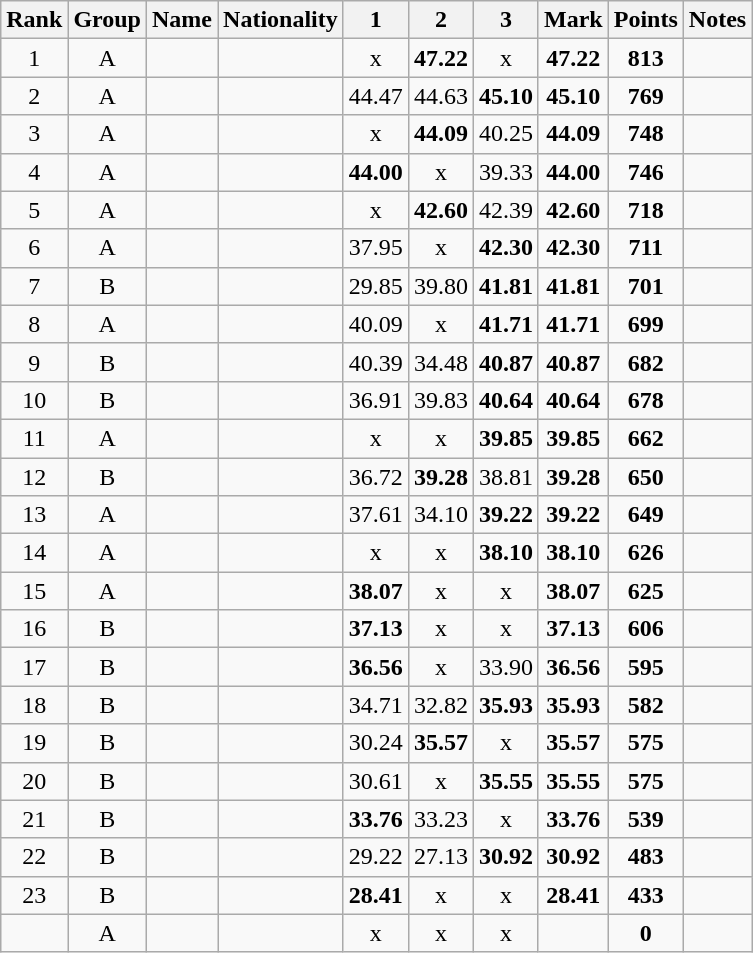<table class="wikitable sortable" style="text-align:center">
<tr>
<th>Rank</th>
<th>Group</th>
<th>Name</th>
<th>Nationality</th>
<th>1</th>
<th>2</th>
<th>3</th>
<th>Mark</th>
<th>Points</th>
<th>Notes</th>
</tr>
<tr>
<td>1</td>
<td>A</td>
<td align=left></td>
<td align=left></td>
<td>x</td>
<td><strong>47.22</strong></td>
<td>x</td>
<td><strong>47.22</strong></td>
<td><strong>813</strong></td>
<td></td>
</tr>
<tr>
<td>2</td>
<td>A</td>
<td align=left></td>
<td align=left></td>
<td>44.47</td>
<td>44.63</td>
<td><strong>45.10</strong></td>
<td><strong>45.10</strong></td>
<td><strong>769</strong></td>
<td></td>
</tr>
<tr>
<td>3</td>
<td>A</td>
<td align=left></td>
<td align=left></td>
<td>x</td>
<td><strong>44.09</strong></td>
<td>40.25</td>
<td><strong>44.09</strong></td>
<td><strong>748</strong></td>
<td></td>
</tr>
<tr>
<td>4</td>
<td>A</td>
<td align=left></td>
<td align=left></td>
<td><strong>44.00</strong></td>
<td>x</td>
<td>39.33</td>
<td><strong>44.00</strong></td>
<td><strong>746</strong></td>
<td></td>
</tr>
<tr>
<td>5</td>
<td>A</td>
<td align=left></td>
<td align=left></td>
<td>x</td>
<td><strong>42.60</strong></td>
<td>42.39</td>
<td><strong>42.60</strong></td>
<td><strong>718</strong></td>
<td></td>
</tr>
<tr>
<td>6</td>
<td>A</td>
<td align=left></td>
<td align=left></td>
<td>37.95</td>
<td>x</td>
<td><strong>42.30</strong></td>
<td><strong>42.30</strong></td>
<td><strong>711</strong></td>
<td></td>
</tr>
<tr>
<td>7</td>
<td>B</td>
<td align=left></td>
<td align=left></td>
<td>29.85</td>
<td>39.80</td>
<td><strong>41.81</strong></td>
<td><strong>41.81</strong></td>
<td><strong>701</strong></td>
<td></td>
</tr>
<tr>
<td>8</td>
<td>A</td>
<td align=left></td>
<td align=left></td>
<td>40.09</td>
<td>x</td>
<td><strong>41.71</strong></td>
<td><strong>41.71</strong></td>
<td><strong>699</strong></td>
<td></td>
</tr>
<tr>
<td>9</td>
<td>B</td>
<td align=left></td>
<td align=left></td>
<td>40.39</td>
<td>34.48</td>
<td><strong>40.87</strong></td>
<td><strong>40.87</strong></td>
<td><strong>682</strong></td>
<td></td>
</tr>
<tr>
<td>10</td>
<td>B</td>
<td align=left></td>
<td align=left></td>
<td>36.91</td>
<td>39.83</td>
<td><strong>40.64</strong></td>
<td><strong>40.64</strong></td>
<td><strong>678</strong></td>
<td></td>
</tr>
<tr>
<td>11</td>
<td>A</td>
<td align=left></td>
<td align=left></td>
<td>x</td>
<td>x</td>
<td><strong>39.85</strong></td>
<td><strong>39.85</strong></td>
<td><strong>662</strong></td>
<td></td>
</tr>
<tr>
<td>12</td>
<td>B</td>
<td align=left></td>
<td align=left></td>
<td>36.72</td>
<td><strong>39.28</strong></td>
<td>38.81</td>
<td><strong>39.28</strong></td>
<td><strong>650</strong></td>
<td></td>
</tr>
<tr>
<td>13</td>
<td>A</td>
<td align=left></td>
<td align=left></td>
<td>37.61</td>
<td>34.10</td>
<td><strong>39.22</strong></td>
<td><strong>39.22</strong></td>
<td><strong>649</strong></td>
<td></td>
</tr>
<tr>
<td>14</td>
<td>A</td>
<td align=left></td>
<td align=left></td>
<td>x</td>
<td>x</td>
<td><strong>38.10</strong></td>
<td><strong>38.10</strong></td>
<td><strong>626</strong></td>
<td></td>
</tr>
<tr>
<td>15</td>
<td>A</td>
<td align=left></td>
<td align=left></td>
<td><strong>38.07</strong></td>
<td>x</td>
<td>x</td>
<td><strong>38.07</strong></td>
<td><strong>625</strong></td>
<td></td>
</tr>
<tr>
<td>16</td>
<td>B</td>
<td align=left></td>
<td align=left></td>
<td><strong>37.13</strong></td>
<td>x</td>
<td>x</td>
<td><strong>37.13</strong></td>
<td><strong>606</strong></td>
<td></td>
</tr>
<tr>
<td>17</td>
<td>B</td>
<td align=left></td>
<td align=left></td>
<td><strong>36.56</strong></td>
<td>x</td>
<td>33.90</td>
<td><strong>36.56</strong></td>
<td><strong>595</strong></td>
<td></td>
</tr>
<tr>
<td>18</td>
<td>B</td>
<td align=left></td>
<td align=left></td>
<td>34.71</td>
<td>32.82</td>
<td><strong>35.93</strong></td>
<td><strong>35.93</strong></td>
<td><strong>582</strong></td>
<td></td>
</tr>
<tr>
<td>19</td>
<td>B</td>
<td align=left></td>
<td align=left></td>
<td>30.24</td>
<td><strong>35.57</strong></td>
<td>x</td>
<td><strong>35.57</strong></td>
<td><strong>575</strong></td>
<td></td>
</tr>
<tr>
<td>20</td>
<td>B</td>
<td align=left></td>
<td align=left></td>
<td>30.61</td>
<td>x</td>
<td><strong>35.55</strong></td>
<td><strong>35.55</strong></td>
<td><strong>575</strong></td>
<td></td>
</tr>
<tr>
<td>21</td>
<td>B</td>
<td align=left></td>
<td align=left></td>
<td><strong>33.76</strong></td>
<td>33.23</td>
<td>x</td>
<td><strong>33.76</strong></td>
<td><strong>539</strong></td>
<td></td>
</tr>
<tr>
<td>22</td>
<td>B</td>
<td align=left></td>
<td align=left></td>
<td>29.22</td>
<td>27.13</td>
<td><strong>30.92</strong></td>
<td><strong>30.92</strong></td>
<td><strong>483</strong></td>
<td></td>
</tr>
<tr>
<td>23</td>
<td>B</td>
<td align=left></td>
<td align=left></td>
<td><strong>28.41</strong></td>
<td>x</td>
<td>x</td>
<td><strong>28.41</strong></td>
<td><strong>433</strong></td>
<td></td>
</tr>
<tr>
<td></td>
<td>A</td>
<td align=left></td>
<td align=left></td>
<td>x</td>
<td>x</td>
<td>x</td>
<td><strong></strong></td>
<td><strong>0</strong></td>
<td></td>
</tr>
</table>
